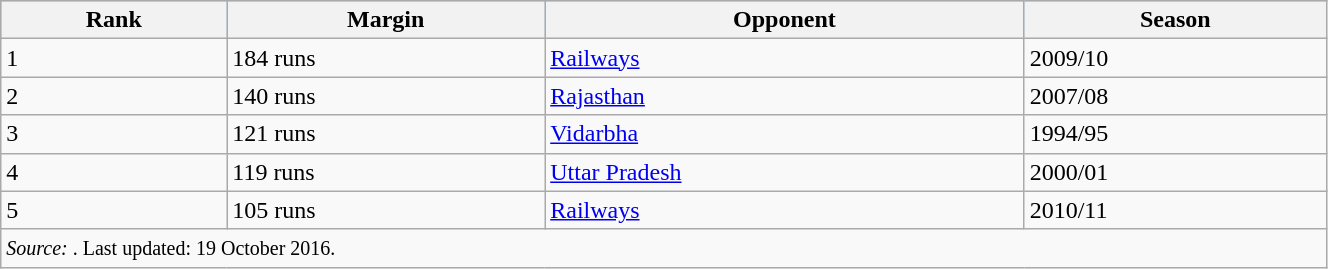<table class="wikitable" width=70%>
<tr bgcolor=#87cef>
<th>Rank</th>
<th>Margin</th>
<th>Opponent</th>
<th>Season</th>
</tr>
<tr>
<td>1</td>
<td>184 runs</td>
<td><a href='#'>Railways</a></td>
<td>2009/10</td>
</tr>
<tr>
<td>2</td>
<td>140 runs</td>
<td><a href='#'>Rajasthan</a></td>
<td>2007/08</td>
</tr>
<tr>
<td>3</td>
<td>121 runs</td>
<td><a href='#'>Vidarbha</a></td>
<td>1994/95</td>
</tr>
<tr>
<td>4</td>
<td>119 runs</td>
<td><a href='#'>Uttar Pradesh</a></td>
<td>2000/01</td>
</tr>
<tr>
<td>5</td>
<td>105 runs</td>
<td><a href='#'>Railways</a></td>
<td>2010/11</td>
</tr>
<tr>
<td colspan=4><small><em>Source: </em>. Last updated: 19 October 2016.</small></td>
</tr>
</table>
